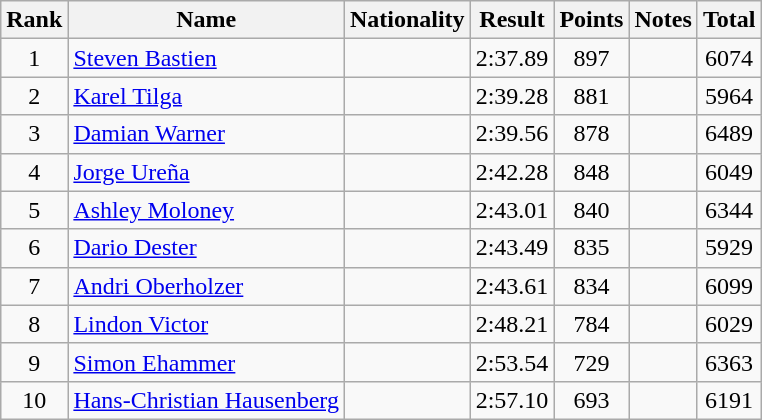<table class="wikitable sortable" style="text-align:center">
<tr>
<th>Rank</th>
<th>Name</th>
<th>Nationality</th>
<th>Result</th>
<th>Points</th>
<th>Notes</th>
<th>Total</th>
</tr>
<tr>
<td>1</td>
<td align="left"><a href='#'>Steven Bastien</a></td>
<td align=left></td>
<td>2:37.89</td>
<td>897</td>
<td></td>
<td>6074</td>
</tr>
<tr>
<td>2</td>
<td align="left"><a href='#'>Karel Tilga</a></td>
<td align=left></td>
<td>2:39.28</td>
<td>881</td>
<td></td>
<td>5964</td>
</tr>
<tr>
<td>3</td>
<td align="left"><a href='#'>Damian Warner</a></td>
<td align=left></td>
<td>2:39.56</td>
<td>878</td>
<td></td>
<td>6489</td>
</tr>
<tr>
<td>4</td>
<td align="left"><a href='#'>Jorge Ureña</a></td>
<td align=left></td>
<td>2:42.28</td>
<td>848</td>
<td></td>
<td>6049</td>
</tr>
<tr>
<td>5</td>
<td align="left"><a href='#'>Ashley Moloney</a></td>
<td align=left></td>
<td>2:43.01</td>
<td>840</td>
<td></td>
<td>6344</td>
</tr>
<tr>
<td>6</td>
<td align="left"><a href='#'>Dario Dester</a></td>
<td align=left></td>
<td>2:43.49</td>
<td>835</td>
<td></td>
<td>5929</td>
</tr>
<tr>
<td>7</td>
<td align="left"><a href='#'>Andri Oberholzer</a></td>
<td align=left></td>
<td>2:43.61</td>
<td>834</td>
<td></td>
<td>6099</td>
</tr>
<tr>
<td>8</td>
<td align="left"><a href='#'>Lindon Victor</a></td>
<td align=left></td>
<td>2:48.21</td>
<td>784</td>
<td></td>
<td>6029</td>
</tr>
<tr>
<td>9</td>
<td align="left"><a href='#'>Simon Ehammer</a></td>
<td align=left></td>
<td>2:53.54</td>
<td>729</td>
<td></td>
<td>6363</td>
</tr>
<tr>
<td>10</td>
<td align="left"><a href='#'>Hans-Christian Hausenberg</a></td>
<td align=left></td>
<td>2:57.10</td>
<td>693</td>
<td></td>
<td>6191</td>
</tr>
</table>
